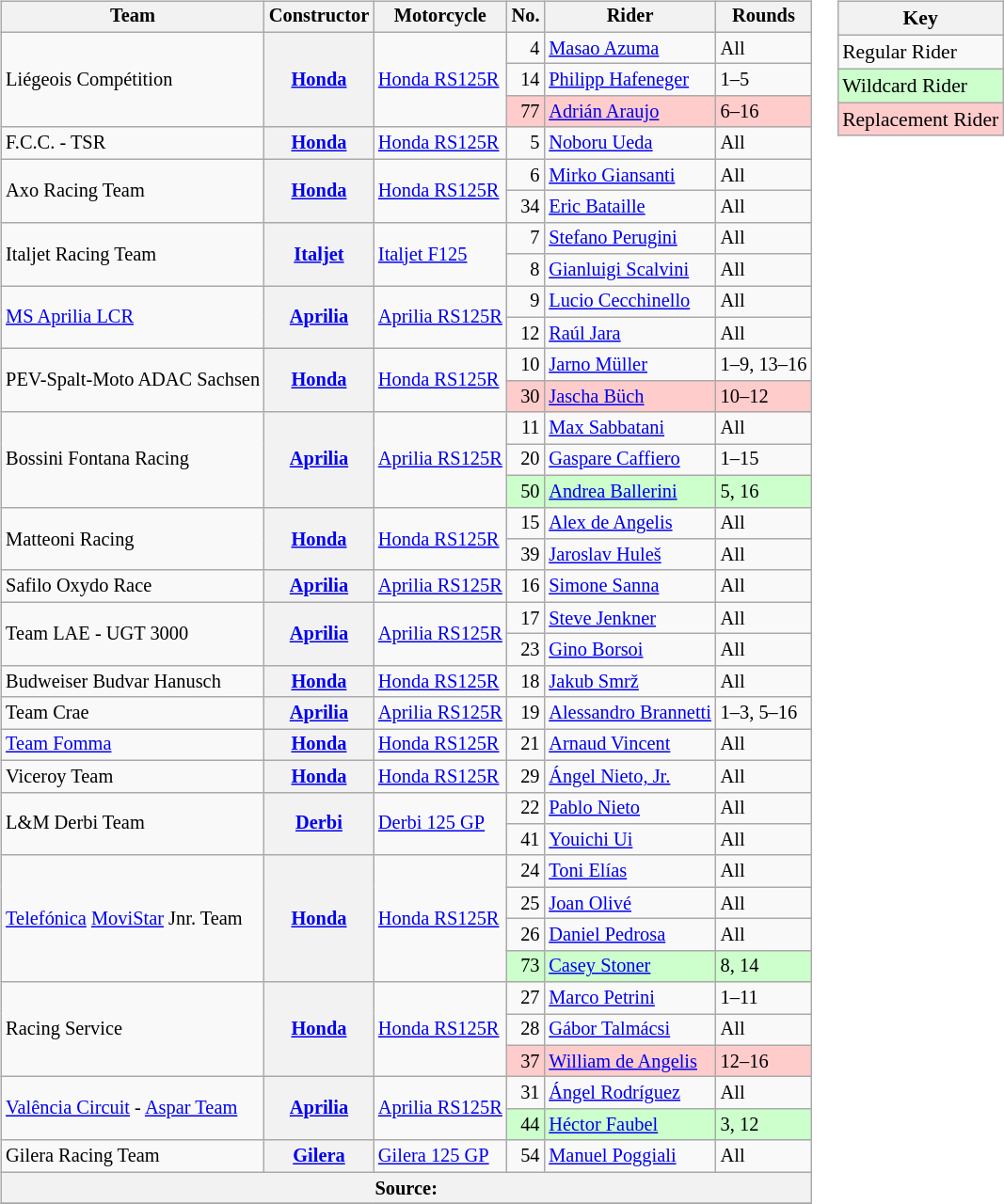<table>
<tr>
<td><br><table class="wikitable" style="font-size: 85%;">
<tr>
<th>Team</th>
<th>Constructor</th>
<th>Motorcycle</th>
<th>No.</th>
<th>Rider</th>
<th>Rounds</th>
</tr>
<tr>
<td rowspan=3>Liégeois Compétition</td>
<th rowspan=3><a href='#'>Honda</a></th>
<td rowspan=3><a href='#'>Honda RS125R</a></td>
<td align="right">4</td>
<td> <a href='#'>Masao Azuma</a></td>
<td>All</td>
</tr>
<tr>
<td align="right">14</td>
<td> <a href='#'>Philipp Hafeneger</a></td>
<td>1–5</td>
</tr>
<tr style="background-color:#ffcccc">
<td align="right">77</td>
<td> <a href='#'>Adrián Araujo</a></td>
<td>6–16</td>
</tr>
<tr>
<td>F.C.C. - TSR</td>
<th><a href='#'>Honda</a></th>
<td><a href='#'>Honda RS125R</a></td>
<td align="right">5</td>
<td> <a href='#'>Noboru Ueda</a></td>
<td>All</td>
</tr>
<tr>
<td rowspan=2>Axo Racing Team</td>
<th rowspan=2><a href='#'>Honda</a></th>
<td rowspan=2><a href='#'>Honda RS125R</a></td>
<td align="right">6</td>
<td> <a href='#'>Mirko Giansanti</a></td>
<td>All</td>
</tr>
<tr>
<td align="right">34</td>
<td> <a href='#'>Eric Bataille</a></td>
<td>All</td>
</tr>
<tr>
<td rowspan=2>Italjet Racing Team</td>
<th rowspan=2><a href='#'>Italjet</a></th>
<td rowspan=2><a href='#'>Italjet F125</a></td>
<td align="right">7</td>
<td> <a href='#'>Stefano Perugini</a></td>
<td>All</td>
</tr>
<tr>
<td align="right">8</td>
<td> <a href='#'>Gianluigi Scalvini</a></td>
<td>All</td>
</tr>
<tr>
<td rowspan=2><a href='#'>MS Aprilia LCR</a></td>
<th rowspan=2><a href='#'>Aprilia</a></th>
<td rowspan=2><a href='#'>Aprilia RS125R</a></td>
<td align="right">9</td>
<td> <a href='#'>Lucio Cecchinello</a></td>
<td>All</td>
</tr>
<tr>
<td align="right">12</td>
<td> <a href='#'>Raúl Jara</a></td>
<td>All</td>
</tr>
<tr>
<td rowspan=2>PEV-Spalt-Moto ADAC Sachsen</td>
<th rowspan=2><a href='#'>Honda</a></th>
<td rowspan=2><a href='#'>Honda RS125R</a></td>
<td align="right">10</td>
<td> <a href='#'>Jarno Müller</a></td>
<td>1–9, 13–16</td>
</tr>
<tr style="background-color:#ffcccc">
<td align="right">30</td>
<td> <a href='#'>Jascha Büch</a></td>
<td>10–12</td>
</tr>
<tr>
<td rowspan=3>Bossini Fontana Racing</td>
<th rowspan=3><a href='#'>Aprilia</a></th>
<td rowspan=3><a href='#'>Aprilia RS125R</a></td>
<td align="right">11</td>
<td> <a href='#'>Max Sabbatani</a></td>
<td>All</td>
</tr>
<tr>
<td align="right">20</td>
<td> <a href='#'>Gaspare Caffiero</a></td>
<td>1–15</td>
</tr>
<tr style="background-color:#ccffcc">
<td align="right">50</td>
<td> <a href='#'>Andrea Ballerini</a></td>
<td>5, 16</td>
</tr>
<tr>
<td rowspan=2>Matteoni Racing</td>
<th rowspan=2><a href='#'>Honda</a></th>
<td rowspan=2><a href='#'>Honda RS125R</a></td>
<td align="right">15</td>
<td> <a href='#'>Alex de Angelis</a></td>
<td>All</td>
</tr>
<tr>
<td align="right">39</td>
<td> <a href='#'>Jaroslav Huleš</a></td>
<td>All</td>
</tr>
<tr>
<td>Safilo Oxydo Race</td>
<th><a href='#'>Aprilia</a></th>
<td><a href='#'>Aprilia RS125R</a></td>
<td align="right">16</td>
<td> <a href='#'>Simone Sanna</a></td>
<td>All</td>
</tr>
<tr>
<td rowspan=2>Team LAE - UGT 3000</td>
<th rowspan=2><a href='#'>Aprilia</a></th>
<td rowspan=2><a href='#'>Aprilia RS125R</a></td>
<td align="right">17</td>
<td> <a href='#'>Steve Jenkner</a></td>
<td>All</td>
</tr>
<tr>
<td align="right">23</td>
<td> <a href='#'>Gino Borsoi</a></td>
<td>All</td>
</tr>
<tr>
<td>Budweiser Budvar Hanusch</td>
<th><a href='#'>Honda</a></th>
<td><a href='#'>Honda RS125R</a></td>
<td align="right">18</td>
<td> <a href='#'>Jakub Smrž</a></td>
<td>All</td>
</tr>
<tr>
<td>Team Crae</td>
<th><a href='#'>Aprilia</a></th>
<td><a href='#'>Aprilia RS125R</a></td>
<td align="right">19</td>
<td> <a href='#'>Alessandro Brannetti</a></td>
<td>1–3, 5–16</td>
</tr>
<tr>
<td><a href='#'>Team Fomma</a></td>
<th><a href='#'>Honda</a></th>
<td><a href='#'>Honda RS125R</a></td>
<td align=right>21</td>
<td> <a href='#'>Arnaud Vincent</a></td>
<td>All</td>
</tr>
<tr>
<td>Viceroy Team</td>
<th><a href='#'>Honda</a></th>
<td><a href='#'>Honda RS125R</a></td>
<td align="right">29</td>
<td> <a href='#'>Ángel Nieto, Jr.</a></td>
<td>All</td>
</tr>
<tr>
<td rowspan=2>L&M Derbi Team</td>
<th rowspan=2><a href='#'>Derbi</a></th>
<td rowspan=2><a href='#'>Derbi 125 GP</a></td>
<td align="right">22</td>
<td> <a href='#'>Pablo Nieto</a></td>
<td>All</td>
</tr>
<tr>
<td align="right">41</td>
<td> <a href='#'>Youichi Ui</a></td>
<td>All</td>
</tr>
<tr>
<td rowspan=4><a href='#'>Telefónica</a> <a href='#'>MoviStar</a> Jnr. Team</td>
<th rowspan=4><a href='#'>Honda</a></th>
<td rowspan=4><a href='#'>Honda RS125R</a></td>
<td align="right">24</td>
<td> <a href='#'>Toni Elías</a></td>
<td>All</td>
</tr>
<tr>
<td align="right">25</td>
<td> <a href='#'>Joan Olivé</a></td>
<td>All</td>
</tr>
<tr>
<td align="right">26</td>
<td> <a href='#'>Daniel Pedrosa</a></td>
<td>All</td>
</tr>
<tr style="background-color:#ccffcc">
<td align="right">73</td>
<td> <a href='#'>Casey Stoner</a></td>
<td>8, 14</td>
</tr>
<tr>
<td rowspan=3>Racing Service</td>
<th rowspan=3><a href='#'>Honda</a></th>
<td rowspan=3><a href='#'>Honda RS125R</a></td>
<td align="right">27</td>
<td> <a href='#'>Marco Petrini</a></td>
<td>1–11</td>
</tr>
<tr>
<td align="right">28</td>
<td> <a href='#'>Gábor Talmácsi</a></td>
<td>All</td>
</tr>
<tr style="background-color:#ffcccc">
<td align="right">37</td>
<td> <a href='#'>William de Angelis</a></td>
<td>12–16</td>
</tr>
<tr>
<td rowspan=2><a href='#'>Valência Circuit</a> - <a href='#'>Aspar Team</a></td>
<th rowspan=2><a href='#'>Aprilia</a></th>
<td rowspan=2><a href='#'>Aprilia RS125R</a></td>
<td align="right">31</td>
<td> <a href='#'>Ángel Rodríguez</a></td>
<td>All</td>
</tr>
<tr style="background-color:#ccffcc">
<td align="right">44</td>
<td> <a href='#'>Héctor Faubel</a></td>
<td>3, 12</td>
</tr>
<tr>
<td>Gilera Racing Team</td>
<th><a href='#'>Gilera</a></th>
<td><a href='#'>Gilera 125 GP</a></td>
<td align="right">54</td>
<td> <a href='#'>Manuel Poggiali</a></td>
<td>All</td>
</tr>
<tr>
<th colspan=6>Source:</th>
</tr>
<tr>
</tr>
</table>
</td>
<td valign="top"><br><table class="wikitable" style="font-size: 90%;">
<tr>
<th colspan=2>Key</th>
</tr>
<tr>
<td>Regular Rider</td>
</tr>
<tr style="background-color:#ccffcc">
<td>Wildcard Rider</td>
</tr>
<tr style="background-color:#ffcccc">
<td>Replacement Rider</td>
</tr>
</table>
</td>
</tr>
</table>
